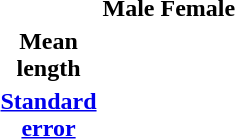<table>
<tr>
<th></th>
<th>Male</th>
<th>Female</th>
</tr>
<tr>
<th>Mean<br>length</th>
<td></td>
<td></td>
</tr>
<tr>
<th><a href='#'>Standard<br>error</a></th>
<td></td>
<td></td>
</tr>
</table>
